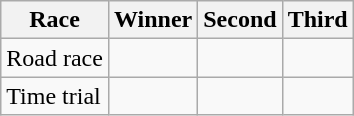<table class="wikitable">
<tr>
<th>Race</th>
<th>Winner</th>
<th>Second</th>
<th>Third</th>
</tr>
<tr>
<td>Road race</td>
<td></td>
<td></td>
<td></td>
</tr>
<tr>
<td>Time trial</td>
<td></td>
<td></td>
<td></td>
</tr>
</table>
